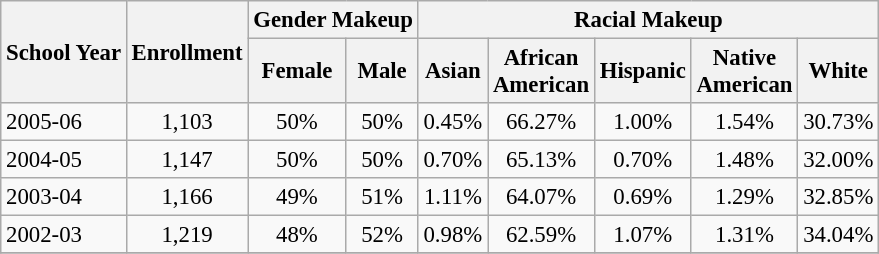<table class="wikitable" style="font-size: 95%;">
<tr>
<th rowspan="2">School Year</th>
<th rowspan="2">Enrollment</th>
<th colspan="2">Gender Makeup</th>
<th colspan="5">Racial Makeup</th>
</tr>
<tr>
<th>Female</th>
<th>Male</th>
<th>Asian</th>
<th>African <br>American</th>
<th>Hispanic</th>
<th>Native <br>American</th>
<th>White</th>
</tr>
<tr>
<td align="left">2005-06</td>
<td align="center">1,103</td>
<td align="center">50%</td>
<td align="center">50%</td>
<td align="center">0.45%</td>
<td align="center">66.27%</td>
<td align="center">1.00%</td>
<td align="center">1.54%</td>
<td align="center">30.73%</td>
</tr>
<tr>
<td align="left">2004-05</td>
<td align="center">1,147</td>
<td align="center">50%</td>
<td align="center">50%</td>
<td align="center">0.70%</td>
<td align="center">65.13%</td>
<td align="center">0.70%</td>
<td align="center">1.48%</td>
<td align="center">32.00%</td>
</tr>
<tr>
<td align="left">2003-04</td>
<td align="center">1,166</td>
<td align="center">49%</td>
<td align="center">51%</td>
<td align="center">1.11%</td>
<td align="center">64.07%</td>
<td align="center">0.69%</td>
<td align="center">1.29%</td>
<td align="center">32.85%</td>
</tr>
<tr>
<td align="left">2002-03</td>
<td align="center">1,219</td>
<td align="center">48%</td>
<td align="center">52%</td>
<td align="center">0.98%</td>
<td align="center">62.59%</td>
<td align="center">1.07%</td>
<td align="center">1.31%</td>
<td align="center">34.04%</td>
</tr>
<tr>
</tr>
</table>
